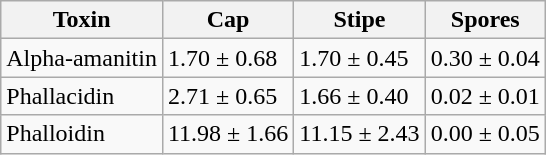<table class="wikitable">
<tr>
<th>Toxin</th>
<th>Cap</th>
<th>Stipe</th>
<th>Spores</th>
</tr>
<tr>
<td>Alpha-amanitin</td>
<td>1.70 ± 0.68</td>
<td>1.70 ± 0.45</td>
<td>0.30 ± 0.04</td>
</tr>
<tr>
<td>Phallacidin</td>
<td>2.71 ± 0.65</td>
<td>1.66 ± 0.40</td>
<td>0.02 ± 0.01</td>
</tr>
<tr>
<td>Phalloidin</td>
<td>11.98 ± 1.66</td>
<td>11.15 ± 2.43</td>
<td>0.00 ± 0.05</td>
</tr>
</table>
